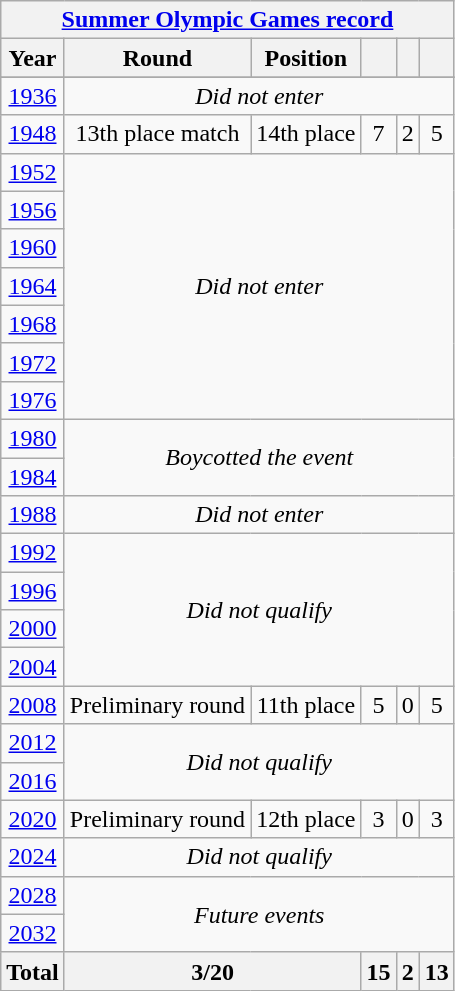<table class="wikitable" style="text-align: center;">
<tr>
<th colspan=10><a href='#'>Summer Olympic Games record</a></th>
</tr>
<tr>
<th>Year</th>
<th>Round</th>
<th>Position</th>
<th></th>
<th></th>
<th></th>
</tr>
<tr>
</tr>
<tr>
<td> <a href='#'>1936</a></td>
<td colspan=5><em>Did not enter</em></td>
</tr>
<tr>
<td> <a href='#'>1948</a></td>
<td>13th place match</td>
<td>14th place</td>
<td>7</td>
<td>2</td>
<td>5</td>
</tr>
<tr>
<td> <a href='#'>1952</a></td>
<td colspan=5 rowspan=7><em>Did not enter</em></td>
</tr>
<tr>
<td> <a href='#'>1956</a></td>
</tr>
<tr>
<td> <a href='#'>1960</a></td>
</tr>
<tr>
<td> <a href='#'>1964</a></td>
</tr>
<tr>
<td> <a href='#'>1968</a></td>
</tr>
<tr>
<td> <a href='#'>1972</a></td>
</tr>
<tr>
<td> <a href='#'>1976</a></td>
</tr>
<tr>
<td> <a href='#'>1980</a></td>
<td colspan=5 rowspan=2><em>Boycotted the event</em></td>
</tr>
<tr>
<td> <a href='#'>1984</a></td>
</tr>
<tr>
<td> <a href='#'>1988</a></td>
<td colspan=5><em>Did not enter</em></td>
</tr>
<tr>
<td> <a href='#'>1992</a></td>
<td colspan=6 rowspan=4><em>Did not qualify</em></td>
</tr>
<tr>
<td> <a href='#'>1996</a></td>
</tr>
<tr>
<td> <a href='#'>2000</a></td>
</tr>
<tr>
<td> <a href='#'>2004</a></td>
</tr>
<tr>
<td> <a href='#'>2008</a></td>
<td>Preliminary round</td>
<td>11th place</td>
<td>5</td>
<td>0</td>
<td>5</td>
</tr>
<tr>
<td> <a href='#'>2012</a></td>
<td colspan=5 rowspan=2><em>Did not qualify</em></td>
</tr>
<tr>
<td> <a href='#'>2016</a></td>
</tr>
<tr>
<td> <a href='#'>2020</a></td>
<td>Preliminary round</td>
<td>12th place</td>
<td>3</td>
<td>0</td>
<td>3</td>
</tr>
<tr>
<td> <a href='#'>2024</a></td>
<td colspan=5 rowspan=1><em>Did not qualify</em></td>
</tr>
<tr>
<td> <a href='#'>2028</a></td>
<td colspan=5 rowspan=2><em>Future events</em></td>
</tr>
<tr>
<td> <a href='#'>2032</a></td>
</tr>
<tr>
<th>Total</th>
<th colspan=2>3/20</th>
<th>15</th>
<th>2</th>
<th>13</th>
</tr>
</table>
